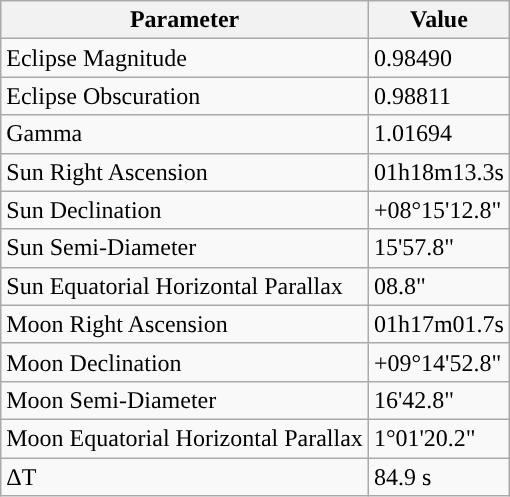<table class="wikitable">
<tr>
<th>Parameter</th>
<th>Value</th>
</tr>
<tr>
<td>Eclipse Magnitude</td>
<td>0.98490</td>
</tr>
<tr>
<td>Eclipse Obscuration</td>
<td>0.98811</td>
</tr>
<tr>
<td>Gamma</td>
<td>1.01694</td>
</tr>
<tr>
<td>Sun Right Ascension</td>
<td>01h18m13.3s</td>
</tr>
<tr>
<td>Sun Declination</td>
<td>+08°15'12.8"</td>
</tr>
<tr>
<td>Sun Semi-Diameter</td>
<td>15'57.8"</td>
</tr>
<tr>
<td>Sun Equatorial Horizontal Parallax</td>
<td>08.8"</td>
</tr>
<tr>
<td>Moon Right Ascension</td>
<td>01h17m01.7s</td>
</tr>
<tr>
<td>Moon Declination</td>
<td>+09°14'52.8"</td>
</tr>
<tr>
<td>Moon Semi-Diameter</td>
<td>16'42.8"</td>
</tr>
<tr>
<td>Moon Equatorial Horizontal Parallax</td>
<td>1°01'20.2"</td>
</tr>
<tr>
<td>ΔT</td>
<td>84.9 s</td>
</tr>
</table>
